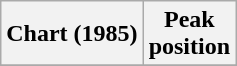<table class="wikitable sortable plainrowheaders">
<tr>
<th>Chart (1985)</th>
<th>Peak<br>position</th>
</tr>
<tr>
</tr>
</table>
